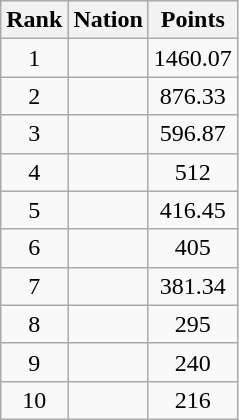<table class="wikitable sortable">
<tr>
<th>Rank</th>
<th>Nation</th>
<th>Points</th>
</tr>
<tr>
<td align=center>1</td>
<td></td>
<td align=center>1460.07</td>
</tr>
<tr>
<td align=center>2</td>
<td></td>
<td align=center>876.33</td>
</tr>
<tr>
<td align=center>3</td>
<td></td>
<td align=center>596.87</td>
</tr>
<tr>
<td align=center>4</td>
<td></td>
<td align=center>512</td>
</tr>
<tr>
<td align=center>5</td>
<td></td>
<td align=center>416.45</td>
</tr>
<tr>
<td align=center>6</td>
<td></td>
<td align=center>405</td>
</tr>
<tr>
<td align=center>7</td>
<td></td>
<td align=center>381.34</td>
</tr>
<tr>
<td align=center>8</td>
<td></td>
<td align=center>295</td>
</tr>
<tr>
<td align=center>9</td>
<td></td>
<td align=center>240</td>
</tr>
<tr>
<td align=center>10</td>
<td></td>
<td align=center>216</td>
</tr>
</table>
